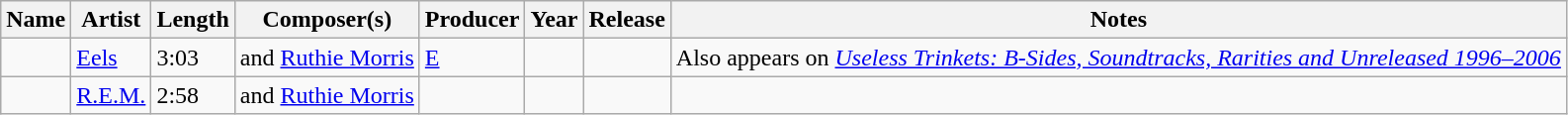<table class="sortable wikitable">
<tr>
<th>Name</th>
<th>Artist</th>
<th>Length</th>
<th>Composer(s)</th>
<th>Producer</th>
<th>Year</th>
<th>Release</th>
<th class="unsortable">Notes</th>
</tr>
<tr>
<td></td>
<td><a href='#'>Eels</a></td>
<td>3:03</td>
<td> and <a href='#'>Ruthie Morris</a></td>
<td><a href='#'>E</a></td>
<td></td>
<td></td>
<td>Also appears on <em><a href='#'>Useless Trinkets: B-Sides, Soundtracks, Rarities and Unreleased 1996–2006</a></em></td>
</tr>
<tr>
<td></td>
<td><a href='#'>R.E.M.</a></td>
<td>2:58</td>
<td> and <a href='#'>Ruthie Morris</a></td>
<td></td>
<td></td>
<td></td>
<td></td>
</tr>
</table>
